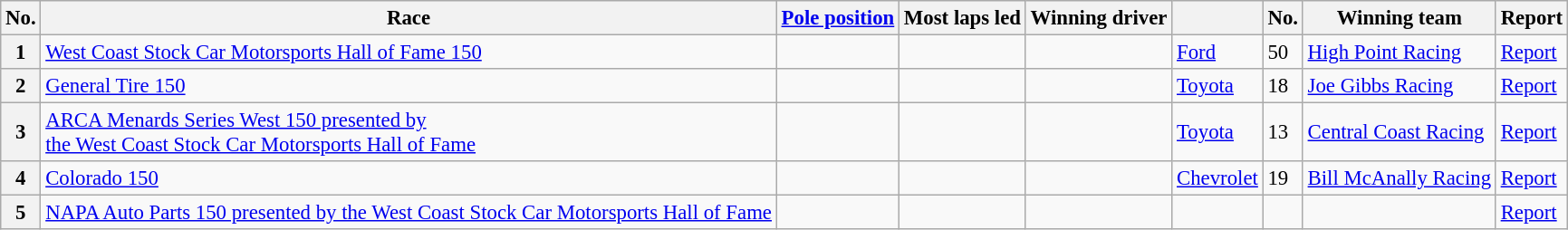<table class="wikitable" style="font-size:95%">
<tr>
<th>No.</th>
<th>Race</th>
<th><a href='#'>Pole position</a></th>
<th>Most laps led</th>
<th>Winning driver</th>
<th></th>
<th>No.</th>
<th>Winning team</th>
<th>Report</th>
</tr>
<tr>
<th>1</th>
<td><a href='#'>West Coast Stock Car Motorsports Hall of Fame 150</a></td>
<td></td>
<td></td>
<td></td>
<td><a href='#'>Ford</a></td>
<td>50</td>
<td><a href='#'>High Point Racing</a></td>
<td><a href='#'>Report</a></td>
</tr>
<tr>
<th>2</th>
<td><a href='#'>General Tire 150</a></td>
<td></td>
<td></td>
<td></td>
<td><a href='#'>Toyota</a></td>
<td>18</td>
<td><a href='#'>Joe Gibbs Racing</a></td>
<td><a href='#'>Report</a></td>
</tr>
<tr>
<th>3</th>
<td><a href='#'>ARCA Menards Series West 150 presented by<br>the West Coast Stock Car Motorsports Hall of Fame</a></td>
<td></td>
<td></td>
<td></td>
<td><a href='#'>Toyota</a></td>
<td>13</td>
<td><a href='#'>Central Coast Racing</a></td>
<td><a href='#'>Report</a></td>
</tr>
<tr>
<th>4</th>
<td><a href='#'>Colorado 150</a></td>
<td></td>
<td></td>
<td></td>
<td><a href='#'>Chevrolet</a></td>
<td>19</td>
<td><a href='#'>Bill McAnally Racing</a></td>
<td><a href='#'>Report</a></td>
</tr>
<tr>
<th>5</th>
<td><a href='#'>NAPA Auto Parts 150 presented by the West Coast Stock Car Motorsports Hall of Fame</a></td>
<td></td>
<td></td>
<td></td>
<td></td>
<td></td>
<td></td>
<td><a href='#'>Report</a></td>
</tr>
</table>
